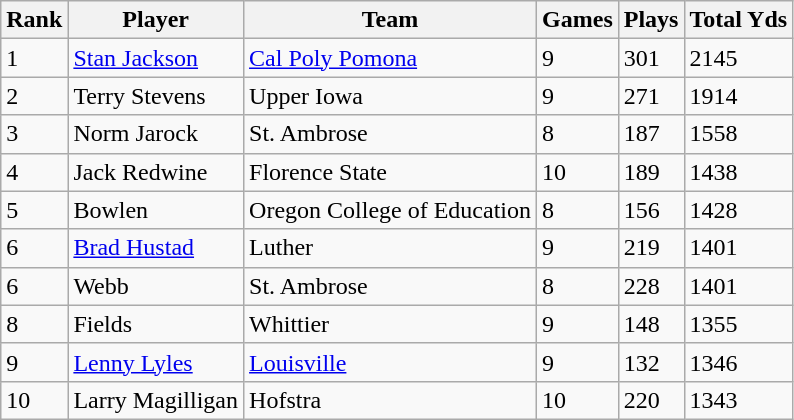<table class="wikitable sortable">
<tr>
<th>Rank</th>
<th>Player</th>
<th>Team</th>
<th>Games</th>
<th>Plays</th>
<th>Total Yds</th>
</tr>
<tr>
<td>1</td>
<td><a href='#'>Stan Jackson</a></td>
<td><a href='#'>Cal Poly Pomona</a></td>
<td>9</td>
<td>301</td>
<td>2145</td>
</tr>
<tr>
<td>2</td>
<td>Terry Stevens</td>
<td>Upper Iowa</td>
<td>9</td>
<td>271</td>
<td>1914</td>
</tr>
<tr>
<td>3</td>
<td>Norm Jarock</td>
<td>St. Ambrose</td>
<td>8</td>
<td>187</td>
<td>1558</td>
</tr>
<tr>
<td>4</td>
<td>Jack Redwine</td>
<td>Florence State</td>
<td>10</td>
<td>189</td>
<td>1438</td>
</tr>
<tr>
<td>5</td>
<td>Bowlen</td>
<td>Oregon College of Education</td>
<td>8</td>
<td>156</td>
<td>1428</td>
</tr>
<tr>
<td>6</td>
<td><a href='#'>Brad Hustad</a></td>
<td>Luther</td>
<td>9</td>
<td>219</td>
<td>1401</td>
</tr>
<tr>
<td>6</td>
<td>Webb</td>
<td>St. Ambrose</td>
<td>8</td>
<td>228</td>
<td>1401</td>
</tr>
<tr>
<td>8</td>
<td>Fields</td>
<td>Whittier</td>
<td>9</td>
<td>148</td>
<td>1355</td>
</tr>
<tr>
<td>9</td>
<td><a href='#'>Lenny Lyles</a></td>
<td><a href='#'>Louisville</a></td>
<td>9</td>
<td>132</td>
<td>1346</td>
</tr>
<tr>
<td>10</td>
<td>Larry Magilligan</td>
<td>Hofstra</td>
<td>10</td>
<td>220</td>
<td>1343</td>
</tr>
</table>
